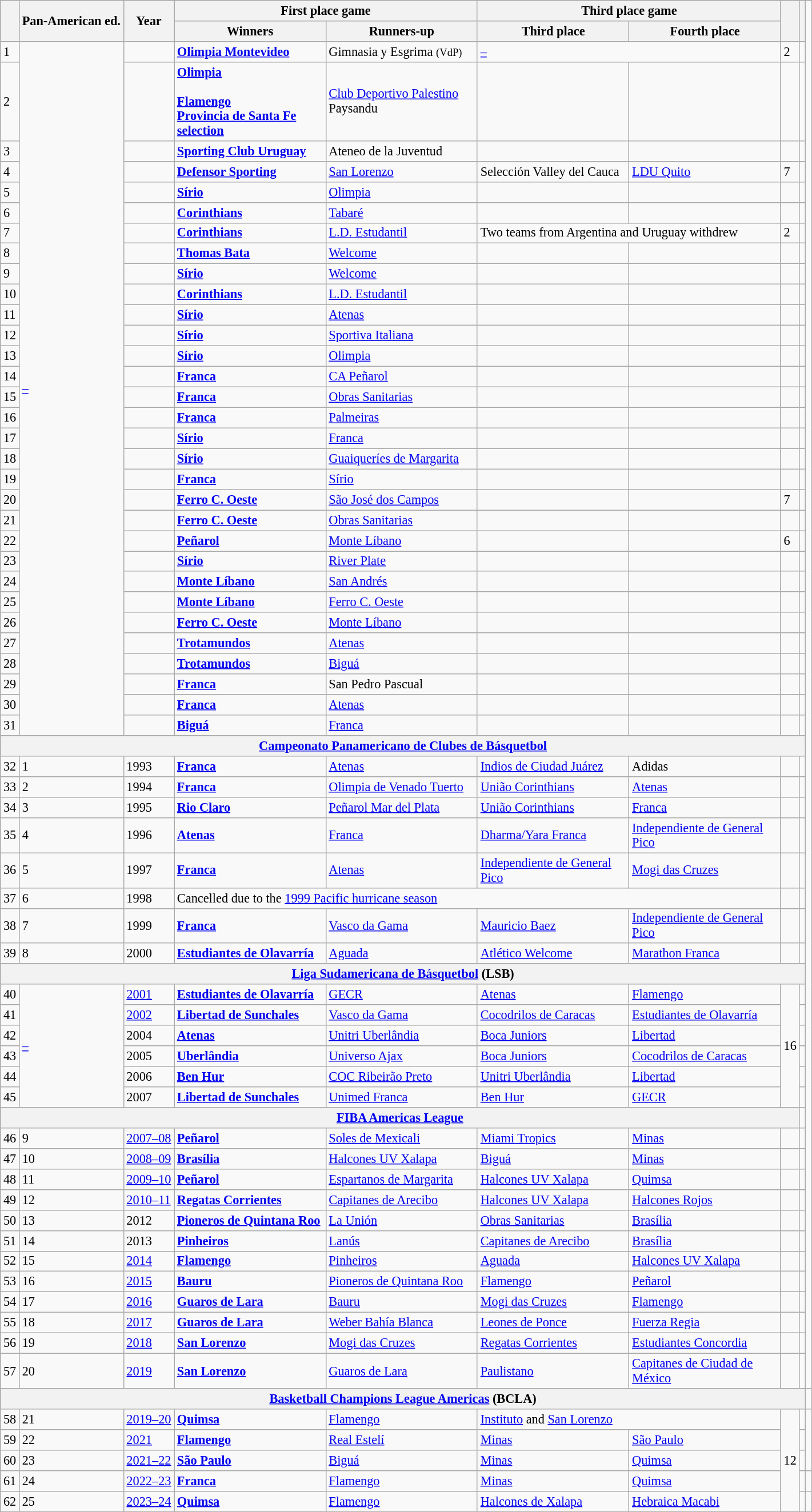<table class="wikitable sortable" style="font-size:93%; text-align:; width:;">
<tr>
<th rowspan="2" style="width:;"></th>
<th rowspan="2">Pan-American ed.</th>
<th rowspan="2" style="width:;">Year</th>
<th colspan="2">First place game</th>
<th colspan="2">Third place game</th>
<th rowspan="2" style="width:;"></th>
<th rowspan="2" style="width:;"></th>
</tr>
<tr>
<th width="170px">Winners</th>
<th width="170px">Runners-up</th>
<th width="170px">Third place</th>
<th width="170px">Fourth place</th>
</tr>
<tr>
<td>1</td>
<td rowspan="31"><a href='#'>–</a></td>
<td align="center"></td>
<td> <strong><a href='#'>Olimpia Montevideo</a></strong></td>
<td> Gimnasia y Esgrima <small>(VdP)</small></td>
<td colspan="2"><a href='#'>–</a></td>
<td>2</td>
<td></td>
</tr>
<tr>
<td>2</td>
<td></td>
<td> <strong><a href='#'>Olimpia</a></strong><br><br> <strong><a href='#'>Flamengo</a></strong><br>
 <strong><a href='#'>Provincia de Santa Fe selection</a></strong></td>
<td> <a href='#'>Club Deportivo Palestino</a><br> Paysandu</td>
<td></td>
<td></td>
<td></td>
<td></td>
</tr>
<tr>
<td>3</td>
<td></td>
<td> <strong><a href='#'>Sporting Club Uruguay</a></strong></td>
<td> Ateneo de la Juventud</td>
<td></td>
<td></td>
<td></td>
<td></td>
</tr>
<tr>
<td>4</td>
<td></td>
<td> <strong><a href='#'>Defensor Sporting</a></strong></td>
<td> <a href='#'>San Lorenzo</a></td>
<td> Selección Valley del Cauca</td>
<td> <a href='#'>LDU Quito</a></td>
<td>7</td>
<td></td>
</tr>
<tr>
<td>5</td>
<td></td>
<td> <strong><a href='#'>Sírio</a></strong></td>
<td> <a href='#'>Olimpia</a></td>
<td></td>
<td></td>
<td></td>
<td></td>
</tr>
<tr>
<td>6</td>
<td></td>
<td> <strong><a href='#'>Corinthians</a></strong></td>
<td> <a href='#'>Tabaré</a></td>
<td></td>
<td></td>
<td></td>
<td></td>
</tr>
<tr>
<td>7</td>
<td></td>
<td> <strong><a href='#'>Corinthians</a></strong></td>
<td> <a href='#'>L.D. Estudantil</a></td>
<td colspan="2">Two teams from Argentina and Uruguay withdrew</td>
<td>2</td>
<td></td>
</tr>
<tr>
<td>8</td>
<td></td>
<td> <strong><a href='#'>Thomas Bata</a></strong></td>
<td> <a href='#'>Welcome</a></td>
<td></td>
<td></td>
<td></td>
<td></td>
</tr>
<tr>
<td>9</td>
<td></td>
<td> <strong><a href='#'>Sírio</a></strong></td>
<td> <a href='#'>Welcome</a></td>
<td></td>
<td></td>
<td></td>
<td></td>
</tr>
<tr>
<td>10</td>
<td></td>
<td> <strong><a href='#'>Corinthians</a></strong></td>
<td> <a href='#'>L.D. Estudantil</a></td>
<td></td>
<td></td>
<td></td>
<td></td>
</tr>
<tr>
<td>11</td>
<td></td>
<td> <strong><a href='#'>Sírio</a></strong></td>
<td> <a href='#'>Atenas</a></td>
<td></td>
<td></td>
<td></td>
<td></td>
</tr>
<tr>
<td>12</td>
<td></td>
<td> <strong><a href='#'>Sírio</a></strong></td>
<td> <a href='#'>Sportiva Italiana</a></td>
<td></td>
<td></td>
<td></td>
<td></td>
</tr>
<tr>
<td>13</td>
<td></td>
<td> <strong><a href='#'>Sírio</a></strong></td>
<td> <a href='#'>Olimpia</a></td>
<td></td>
<td></td>
<td></td>
<td></td>
</tr>
<tr>
<td>14</td>
<td></td>
<td> <strong><a href='#'>Franca</a></strong></td>
<td> <a href='#'>CA Peñarol</a></td>
<td></td>
<td></td>
<td></td>
<td></td>
</tr>
<tr>
<td>15</td>
<td></td>
<td> <strong><a href='#'>Franca</a></strong></td>
<td> <a href='#'>Obras Sanitarias</a></td>
<td></td>
<td></td>
<td></td>
<td></td>
</tr>
<tr>
<td>16</td>
<td></td>
<td> <strong><a href='#'>Franca</a></strong></td>
<td> <a href='#'>Palmeiras</a></td>
<td></td>
<td></td>
<td></td>
<td></td>
</tr>
<tr>
<td>17</td>
<td></td>
<td> <strong><a href='#'>Sírio</a></strong></td>
<td> <a href='#'>Franca</a></td>
<td></td>
<td></td>
<td></td>
<td></td>
</tr>
<tr>
<td>18</td>
<td></td>
<td> <strong><a href='#'>Sírio</a></strong></td>
<td> <a href='#'>Guaiqueríes de Margarita</a></td>
<td></td>
<td></td>
<td></td>
<td></td>
</tr>
<tr>
<td>19</td>
<td></td>
<td> <strong><a href='#'>Franca</a></strong></td>
<td> <a href='#'>Sírio</a></td>
<td></td>
<td></td>
<td></td>
<td></td>
</tr>
<tr>
<td>20</td>
<td></td>
<td> <strong><a href='#'>Ferro C. Oeste</a></strong></td>
<td> <a href='#'>São José dos Campos</a></td>
<td></td>
<td></td>
<td>7</td>
<td></td>
</tr>
<tr>
<td>21</td>
<td></td>
<td> <strong><a href='#'>Ferro C. Oeste</a></strong></td>
<td> <a href='#'>Obras Sanitarias</a></td>
<td></td>
<td></td>
<td></td>
<td></td>
</tr>
<tr>
<td>22</td>
<td></td>
<td> <strong><a href='#'>Peñarol</a></strong></td>
<td> <a href='#'>Monte Líbano</a></td>
<td></td>
<td></td>
<td>6</td>
<td></td>
</tr>
<tr>
<td>23</td>
<td></td>
<td> <strong><a href='#'>Sírio</a></strong></td>
<td> <a href='#'>River Plate</a></td>
<td></td>
<td></td>
<td></td>
<td></td>
</tr>
<tr>
<td>24</td>
<td></td>
<td> <strong><a href='#'>Monte Líbano</a></strong></td>
<td> <a href='#'>San Andrés</a></td>
<td></td>
<td></td>
<td></td>
<td></td>
</tr>
<tr>
<td>25</td>
<td></td>
<td> <strong><a href='#'>Monte Líbano</a></strong></td>
<td> <a href='#'>Ferro C. Oeste</a></td>
<td></td>
<td></td>
<td></td>
<td></td>
</tr>
<tr>
<td>26</td>
<td></td>
<td> <strong><a href='#'>Ferro C. Oeste</a></strong></td>
<td> <a href='#'>Monte Líbano</a></td>
<td></td>
<td></td>
<td></td>
<td></td>
</tr>
<tr>
<td>27</td>
<td></td>
<td> <strong><a href='#'>Trotamundos</a></strong></td>
<td> <a href='#'>Atenas</a></td>
<td></td>
<td></td>
<td></td>
<td></td>
</tr>
<tr>
<td>28</td>
<td></td>
<td> <strong><a href='#'>Trotamundos</a></strong></td>
<td> <a href='#'>Biguá</a></td>
<td></td>
<td></td>
<td></td>
<td></td>
</tr>
<tr>
<td>29</td>
<td></td>
<td> <strong><a href='#'>Franca</a></strong></td>
<td> San Pedro Pascual</td>
<td></td>
<td></td>
<td></td>
<td></td>
</tr>
<tr>
<td>30</td>
<td></td>
<td> <strong><a href='#'>Franca</a></strong></td>
<td> <a href='#'>Atenas</a></td>
<td></td>
<td></td>
<td></td>
<td></td>
</tr>
<tr>
<td>31</td>
<td></td>
<td> <strong><a href='#'>Biguá</a></strong></td>
<td> <a href='#'>Franca</a></td>
<td></td>
<td></td>
<td></td>
<td></td>
</tr>
<tr>
<th colspan="9"><a href='#'>Campeonato Panamericano de Clubes de Básquetbol</a></th>
</tr>
<tr>
<td>32</td>
<td>1</td>
<td>1993</td>
<td><strong> <a href='#'>Franca</a></strong></td>
<td>  <a href='#'>Atenas</a></td>
<td> <a href='#'>Indios de Ciudad Juárez</a></td>
<td> Adidas</td>
<td></td>
<td></td>
</tr>
<tr>
<td>33</td>
<td>2</td>
<td>1994</td>
<td><strong> <a href='#'>Franca</a></strong></td>
<td> <a href='#'>Olimpia de Venado Tuerto</a></td>
<td> <a href='#'>União Corinthians</a></td>
<td>  <a href='#'>Atenas</a></td>
<td></td>
<td></td>
</tr>
<tr>
<td>34</td>
<td>3</td>
<td>1995</td>
<td><strong> <a href='#'>Rio Claro</a></strong></td>
<td> <a href='#'>Peñarol Mar del Plata</a></td>
<td> <a href='#'>União Corinthians</a></td>
<td> <a href='#'>Franca</a></td>
<td></td>
<td></td>
</tr>
<tr>
<td>35</td>
<td>4</td>
<td>1996</td>
<td><strong> <a href='#'>Atenas</a></strong></td>
<td> <a href='#'>Franca</a></td>
<td> <a href='#'>Dharma/Yara Franca</a></td>
<td> <a href='#'>Independiente de General Pico</a></td>
<td></td>
<td><strong></strong></td>
</tr>
<tr>
<td>36</td>
<td>5</td>
<td>1997</td>
<td><strong> <a href='#'>Franca</a></strong></td>
<td> <a href='#'>Atenas</a></td>
<td> <a href='#'>Independiente de General Pico</a></td>
<td> <a href='#'>Mogi das Cruzes</a></td>
<td></td>
<td></td>
</tr>
<tr>
<td>37</td>
<td>6</td>
<td>1998</td>
<td colspan="4">Cancelled due to the <a href='#'>1999 Pacific hurricane season</a></td>
<td></td>
<td></td>
</tr>
<tr>
<td>38</td>
<td>7</td>
<td>1999</td>
<td><strong> <a href='#'>Franca</a></strong></td>
<td> <a href='#'>Vasco da Gama</a></td>
<td> <a href='#'>Mauricio Baez</a></td>
<td> <a href='#'>Independiente de General Pico</a></td>
<td></td>
<td></td>
</tr>
<tr>
<td>39</td>
<td>8</td>
<td>2000</td>
<td><strong> <a href='#'>Estudiantes de Olavarría</a></strong></td>
<td> <a href='#'>Aguada</a></td>
<td> <a href='#'>Atlético Welcome</a></td>
<td> <a href='#'>Marathon Franca</a></td>
<td></td>
<td><strong></strong></td>
</tr>
<tr>
<th colspan="9"><a href='#'>Liga Sudamericana de Básquetbol</a> (LSB)</th>
</tr>
<tr>
<td>40</td>
<td rowspan="6"><a href='#'>–</a></td>
<td><a href='#'>2001</a></td>
<td><strong> <a href='#'>Estudiantes de Olavarría</a></strong></td>
<td><strong></strong> <a href='#'>GECR</a></td>
<td><strong></strong> <a href='#'>Atenas</a></td>
<td> <a href='#'>Flamengo</a></td>
<td rowspan="6">16</td>
<td></td>
</tr>
<tr>
<td>41</td>
<td><a href='#'>2002</a></td>
<td><strong> <a href='#'>Libertad de Sunchales</a></strong></td>
<td><strong></strong> <a href='#'>Vasco da Gama</a></td>
<td> <a href='#'>Cocodrilos de Caracas</a></td>
<td><strong></strong> <a href='#'>Estudiantes de Olavarría</a></td>
<td></td>
</tr>
<tr>
<td>42</td>
<td>2004</td>
<td><strong> <a href='#'>Atenas</a></strong></td>
<td><strong></strong> <a href='#'>Unitri Uberlândia</a></td>
<td><strong></strong> <a href='#'>Boca Juniors</a></td>
<td><strong></strong> <a href='#'>Libertad</a></td>
<td></td>
</tr>
<tr>
<td>43</td>
<td>2005</td>
<td><strong> <a href='#'>Uberlândia</a></strong></td>
<td> <a href='#'>Universo Ajax</a></td>
<td><strong></strong> <a href='#'>Boca Juniors</a></td>
<td> <a href='#'>Cocodrilos de Caracas</a></td>
<td></td>
</tr>
<tr>
<td>44</td>
<td>2006</td>
<td><strong> <a href='#'>Ben Hur</a></strong></td>
<td> <a href='#'>COC Ribeirão Preto</a></td>
<td> <a href='#'>Unitri Uberlândia</a></td>
<td><strong></strong> <a href='#'>Libertad</a></td>
<td></td>
</tr>
<tr>
<td>45</td>
<td>2007</td>
<td><strong> <a href='#'>Libertad de Sunchales</a></strong></td>
<td> <a href='#'>Unimed Franca</a></td>
<td><strong></strong> <a href='#'>Ben Hur</a></td>
<td><strong></strong> <a href='#'>GECR</a></td>
<td></td>
</tr>
<tr>
<th colspan="8"><a href='#'>FIBA Americas League</a></th>
<td></td>
</tr>
<tr>
<td>46</td>
<td>9</td>
<td><a href='#'>2007–08</a></td>
<td> <strong><a href='#'>Peñarol</a></strong></td>
<td> <a href='#'>Soles de Mexicali</a></td>
<td> <a href='#'>Miami Tropics</a></td>
<td><strong></strong> <a href='#'>Minas</a></td>
<td></td>
<td></td>
</tr>
<tr>
<td>47</td>
<td>10</td>
<td><a href='#'>2008–09</a></td>
<td><strong></strong> <strong><a href='#'>Brasília</a></strong></td>
<td> <a href='#'>Halcones UV Xalapa</a></td>
<td> <a href='#'>Biguá</a></td>
<td><strong></strong> <a href='#'>Minas</a></td>
<td></td>
<td></td>
</tr>
<tr>
<td>48</td>
<td>11</td>
<td><a href='#'>2009–10</a></td>
<td><strong></strong> <strong><a href='#'>Peñarol</a></strong></td>
<td> <a href='#'>Espartanos de Margarita</a></td>
<td> <a href='#'>Halcones UV Xalapa</a></td>
<td> <a href='#'>Quimsa</a></td>
<td></td>
<td></td>
</tr>
<tr>
<td>49</td>
<td>12</td>
<td><a href='#'>2010–11</a></td>
<td> <strong><a href='#'>Regatas Corrientes</a></strong></td>
<td> <a href='#'>Capitanes de Arecibo</a></td>
<td> <a href='#'>Halcones UV Xalapa</a></td>
<td> <a href='#'>Halcones Rojos</a></td>
<td></td>
<td></td>
</tr>
<tr>
<td>50</td>
<td>13</td>
<td>2012</td>
<td> <strong><a href='#'>Pioneros de Quintana Roo</a></strong></td>
<td><strong></strong> <a href='#'>La Unión</a></td>
<td><strong></strong> <a href='#'>Obras Sanitarias</a></td>
<td><strong></strong> <a href='#'>Brasília</a></td>
<td></td>
<td></td>
</tr>
<tr>
<td>51</td>
<td>14</td>
<td>2013</td>
<td><strong></strong> <strong><a href='#'>Pinheiros</a></strong></td>
<td><strong></strong> <a href='#'>Lanús</a></td>
<td> <a href='#'>Capitanes de Arecibo</a></td>
<td><strong></strong> <a href='#'>Brasília</a></td>
<td></td>
<td></td>
</tr>
<tr>
<td>52</td>
<td>15</td>
<td><a href='#'>2014</a></td>
<td><strong> <a href='#'>Flamengo</a></strong></td>
<td><strong></strong> <a href='#'>Pinheiros</a></td>
<td> <a href='#'>Aguada</a></td>
<td> <a href='#'>Halcones UV Xalapa</a></td>
<td></td>
<td></td>
</tr>
<tr>
<td>53</td>
<td>16</td>
<td><a href='#'>2015</a></td>
<td><strong></strong> <strong><a href='#'>Bauru</a></strong></td>
<td> <a href='#'>Pioneros de Quintana Roo</a></td>
<td><strong></strong> <a href='#'>Flamengo</a></td>
<td> <a href='#'>Peñarol</a></td>
<td></td>
<td></td>
</tr>
<tr>
<td>54</td>
<td>17</td>
<td><a href='#'>2016</a></td>
<td> <strong><a href='#'>Guaros de Lara</a></strong></td>
<td><strong></strong> <a href='#'>Bauru</a></td>
<td><strong></strong> <a href='#'>Mogi das Cruzes</a></td>
<td><strong></strong> <a href='#'>Flamengo</a></td>
<td></td>
<td></td>
</tr>
<tr>
<td>55</td>
<td>18</td>
<td><a href='#'>2017</a></td>
<td> <strong><a href='#'>Guaros de Lara</a></strong></td>
<td> <a href='#'>Weber Bahía Blanca</a></td>
<td> <a href='#'>Leones de Ponce</a></td>
<td> <a href='#'>Fuerza Regia</a></td>
<td></td>
<td></td>
</tr>
<tr>
<td>56</td>
<td>19</td>
<td><a href='#'>2018</a></td>
<td><strong></strong> <strong><a href='#'>San Lorenzo</a></strong></td>
<td><strong></strong> <a href='#'>Mogi das Cruzes</a></td>
<td> <a href='#'>Regatas Corrientes</a></td>
<td> <a href='#'>Estudiantes Concordia</a></td>
<td></td>
<td></td>
</tr>
<tr>
<td>57</td>
<td>20</td>
<td><a href='#'>2019</a></td>
<td><strong></strong> <strong><a href='#'>San Lorenzo</a></strong></td>
<td> <a href='#'>Guaros de Lara</a></td>
<td> <a href='#'>Paulistano</a></td>
<td> <a href='#'>Capitanes de Ciudad de México</a></td>
<td></td>
<td></td>
</tr>
<tr>
<th colspan="9"><a href='#'>Basketball Champions League Americas</a> (BCLA)</th>
<td></td>
</tr>
<tr>
<td>58</td>
<td>21</td>
<td><a href='#'>2019–20</a></td>
<td><strong></strong> <strong><a href='#'>Quimsa</a></strong></td>
<td> <a href='#'>Flamengo</a></td>
<td colspan="2"> <a href='#'>Instituto</a> and  <a href='#'>San Lorenzo</a></td>
<td rowspan="5">12</td>
<td></td>
</tr>
<tr>
<td>59</td>
<td>22</td>
<td><a href='#'>2021</a></td>
<td><strong> <a href='#'>Flamengo</a></strong></td>
<td> <a href='#'>Real Estelí</a></td>
<td> <a href='#'>Minas</a></td>
<td> <a href='#'>São Paulo</a></td>
<td></td>
</tr>
<tr>
<td>60</td>
<td>23</td>
<td><a href='#'>2021–22</a></td>
<td><strong></strong> <strong><a href='#'>São Paulo</a></strong></td>
<td> <a href='#'>Biguá</a></td>
<td> <a href='#'>Minas</a></td>
<td><strong></strong> <a href='#'>Quimsa</a></td>
<td></td>
</tr>
<tr>
<td>61</td>
<td>24</td>
<td><a href='#'>2022–23</a></td>
<td><strong></strong> <strong><a href='#'>Franca</a></strong></td>
<td><strong></strong> <a href='#'>Flamengo</a></td>
<td> <a href='#'>Minas</a></td>
<td><strong></strong> <a href='#'>Quimsa</a></td>
<td></td>
<td></td>
</tr>
<tr>
<td>62</td>
<td>25</td>
<td><a href='#'>2023–24</a></td>
<td><strong></strong> <strong><a href='#'>Quimsa</a></strong></td>
<td><strong></strong> <a href='#'>Flamengo</a></td>
<td><strong></strong> <a href='#'>Halcones de Xalapa</a></td>
<td><strong></strong> <a href='#'>Hebraica Macabi</a></td>
<td></td>
<td></td>
</tr>
</table>
